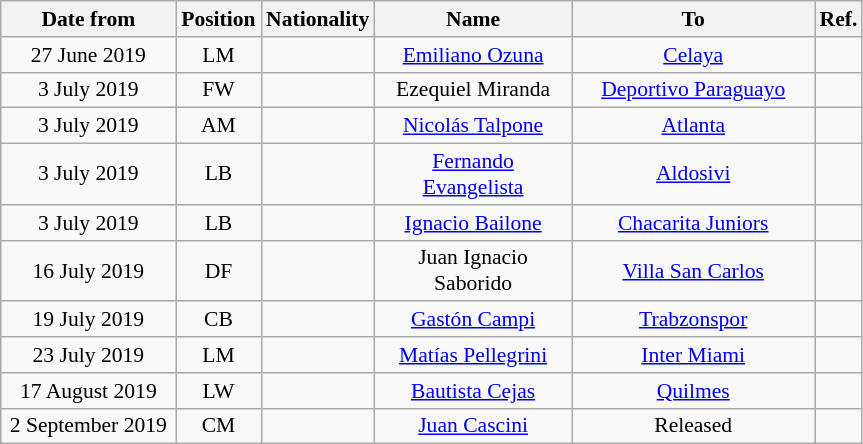<table class="wikitable" style="text-align:center; font-size:90%; ">
<tr>
<th style="background:#; color:#; width:110px;">Date from</th>
<th style="background:#; color:#; width:50px;">Position</th>
<th style="background:#; color:#; width:50px;">Nationality</th>
<th style="background:#; color:#; width:125px;">Name</th>
<th style="background:#; color:#; width:155px;">To</th>
<th style="background:#; color:#; width:25px;">Ref.</th>
</tr>
<tr>
<td>27 June 2019</td>
<td>LM</td>
<td></td>
<td><a href='#'>Emiliano Ozuna</a></td>
<td> <a href='#'>Celaya</a></td>
<td></td>
</tr>
<tr>
<td>3 July 2019</td>
<td>FW</td>
<td></td>
<td>Ezequiel Miranda</td>
<td> <a href='#'>Deportivo Paraguayo</a></td>
<td></td>
</tr>
<tr>
<td>3 July 2019</td>
<td>AM</td>
<td></td>
<td><a href='#'>Nicolás Talpone</a></td>
<td> <a href='#'>Atlanta</a></td>
<td></td>
</tr>
<tr>
<td>3 July 2019</td>
<td>LB</td>
<td></td>
<td><a href='#'>Fernando Evangelista</a></td>
<td> <a href='#'>Aldosivi</a></td>
<td></td>
</tr>
<tr>
<td>3 July 2019</td>
<td>LB</td>
<td></td>
<td><a href='#'>Ignacio Bailone</a></td>
<td> <a href='#'>Chacarita Juniors</a></td>
<td></td>
</tr>
<tr>
<td>16 July 2019</td>
<td>DF</td>
<td></td>
<td>Juan Ignacio Saborido</td>
<td> <a href='#'>Villa San Carlos</a></td>
<td></td>
</tr>
<tr>
<td>19 July 2019</td>
<td>CB</td>
<td></td>
<td><a href='#'>Gastón Campi</a></td>
<td> <a href='#'>Trabzonspor</a></td>
<td></td>
</tr>
<tr>
<td>23 July 2019</td>
<td>LM</td>
<td></td>
<td><a href='#'>Matías Pellegrini</a></td>
<td> <a href='#'>Inter Miami</a></td>
<td></td>
</tr>
<tr>
<td>17 August 2019</td>
<td>LW</td>
<td></td>
<td><a href='#'>Bautista Cejas</a></td>
<td> <a href='#'>Quilmes</a></td>
<td></td>
</tr>
<tr>
<td>2 September 2019</td>
<td>CM</td>
<td></td>
<td><a href='#'>Juan Cascini</a></td>
<td>Released</td>
<td></td>
</tr>
</table>
